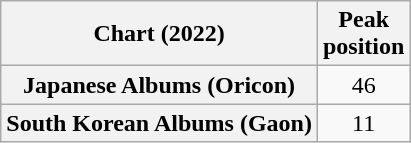<table class="wikitable sortable plainrowheaders" style="text-align:center">
<tr>
<th scope="col">Chart (2022)</th>
<th scope="col">Peak<br>position</th>
</tr>
<tr>
<th scope="row">Japanese Albums (Oricon)</th>
<td>46</td>
</tr>
<tr>
<th scope="row">South Korean Albums (Gaon)</th>
<td>11</td>
</tr>
</table>
